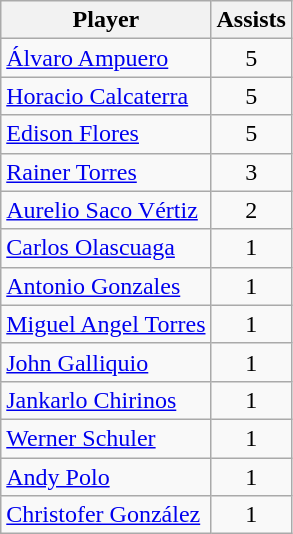<table class="wikitable">
<tr>
<th>Player</th>
<th>Assists</th>
</tr>
<tr>
<td> <a href='#'>Álvaro Ampuero</a></td>
<td align=center>5</td>
</tr>
<tr>
<td> <a href='#'>Horacio Calcaterra</a></td>
<td align=center>5</td>
</tr>
<tr>
<td> <a href='#'>Edison Flores</a></td>
<td align=center>5</td>
</tr>
<tr>
<td> <a href='#'>Rainer Torres</a></td>
<td align=center>3</td>
</tr>
<tr>
<td> <a href='#'>Aurelio Saco Vértiz</a></td>
<td align=center>2</td>
</tr>
<tr>
<td> <a href='#'>Carlos Olascuaga</a></td>
<td align=center>1</td>
</tr>
<tr>
<td> <a href='#'>Antonio Gonzales</a></td>
<td align=center>1</td>
</tr>
<tr>
<td> <a href='#'>Miguel Angel Torres</a></td>
<td align=center>1</td>
</tr>
<tr>
<td> <a href='#'>John Galliquio</a></td>
<td align=center>1</td>
</tr>
<tr>
<td> <a href='#'>Jankarlo Chirinos</a></td>
<td align=center>1</td>
</tr>
<tr>
<td> <a href='#'>Werner Schuler</a></td>
<td align=center>1</td>
</tr>
<tr>
<td> <a href='#'>Andy Polo</a></td>
<td align=center>1</td>
</tr>
<tr>
<td> <a href='#'>Christofer González</a></td>
<td align=center>1</td>
</tr>
</table>
